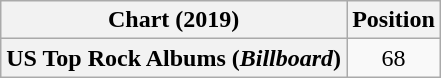<table class="wikitable plainrowheaders" style="text-align:center">
<tr>
<th scope="col">Chart (2019)</th>
<th scope="col">Position</th>
</tr>
<tr>
<th scope="row">US Top Rock Albums (<em>Billboard</em>)</th>
<td>68</td>
</tr>
</table>
